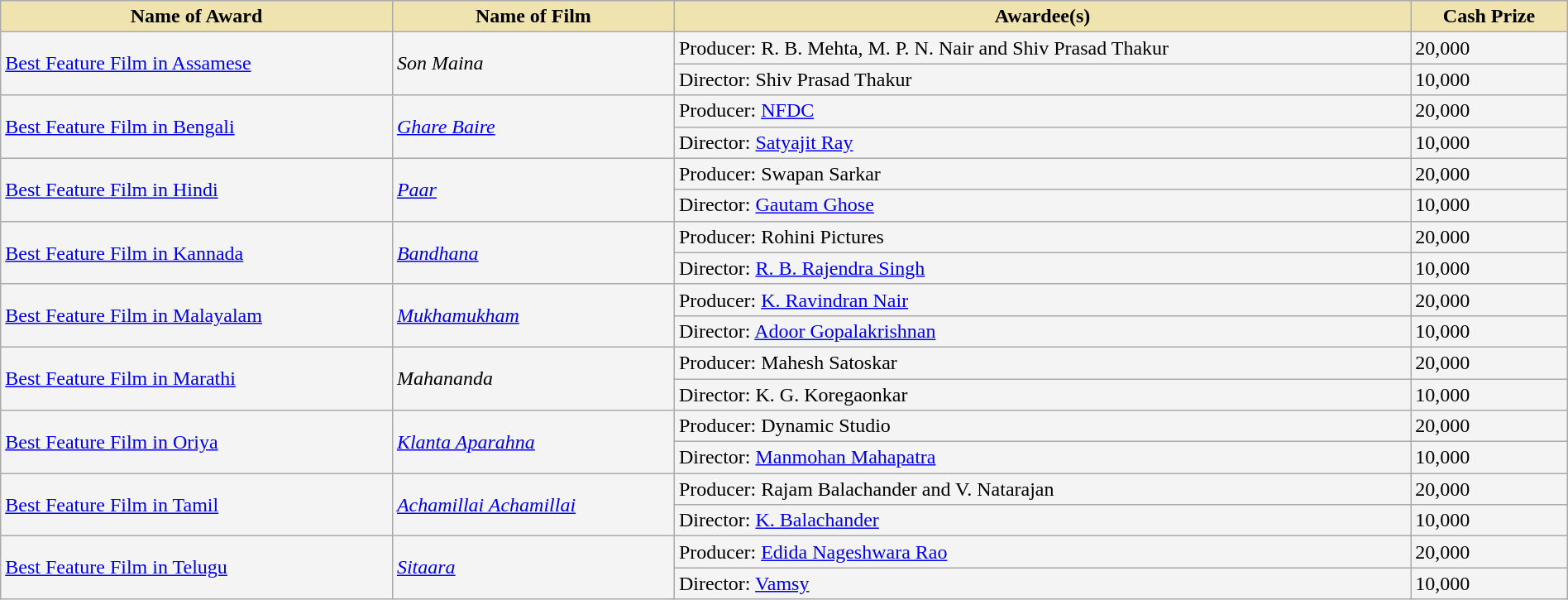<table class="wikitable sortable" style="width:100%;">
<tr>
<th style="background-color:#EFE4B0;width:25%;">Name of Award</th>
<th style="background-color:#EFE4B0;width:18%;">Name of Film</th>
<th style="background-color:#EFE4B0;width:47%;">Awardee(s)</th>
<th style="background-color:#EFE4B0;width:10%;">Cash Prize</th>
</tr>
<tr style="background-color:#F4F4F4">
<td rowspan="2"><a href='#'>Best Feature Film in Assamese</a></td>
<td rowspan="2"><em>Son Maina</em></td>
<td>Producer: R. B. Mehta, M. P. N. Nair and Shiv Prasad Thakur</td>
<td> 20,000</td>
</tr>
<tr style="background-color:#F4F4F4">
<td>Director: Shiv Prasad Thakur</td>
<td> 10,000</td>
</tr>
<tr style="background-color:#F4F4F4">
<td rowspan="2"><a href='#'>Best Feature Film in Bengali</a></td>
<td rowspan="2"><em><a href='#'>Ghare Baire</a></em></td>
<td>Producer: <a href='#'>NFDC</a></td>
<td> 20,000</td>
</tr>
<tr style="background-color:#F4F4F4">
<td>Director: <a href='#'>Satyajit Ray</a></td>
<td> 10,000</td>
</tr>
<tr style="background-color:#F4F4F4">
<td rowspan="2"><a href='#'>Best Feature Film in Hindi</a></td>
<td rowspan="2"><em><a href='#'>Paar</a></em></td>
<td>Producer: Swapan Sarkar</td>
<td> 20,000</td>
</tr>
<tr style="background-color:#F4F4F4">
<td>Director: <a href='#'>Gautam Ghose</a></td>
<td> 10,000</td>
</tr>
<tr style="background-color:#F4F4F4">
<td rowspan="2"><a href='#'>Best Feature Film in Kannada</a></td>
<td rowspan="2"><em><a href='#'>Bandhana</a></em></td>
<td>Producer: Rohini Pictures</td>
<td> 20,000</td>
</tr>
<tr style="background-color:#F4F4F4">
<td>Director: <a href='#'>R. B. Rajendra Singh</a></td>
<td> 10,000</td>
</tr>
<tr style="background-color:#F4F4F4">
<td rowspan="2"><a href='#'>Best Feature Film in Malayalam</a></td>
<td rowspan="2"><em><a href='#'>Mukhamukham</a></em></td>
<td>Producer: <a href='#'>K. Ravindran Nair</a></td>
<td> 20,000</td>
</tr>
<tr style="background-color:#F4F4F4">
<td>Director: <a href='#'>Adoor Gopalakrishnan</a></td>
<td> 10,000</td>
</tr>
<tr style="background-color:#F4F4F4">
<td rowspan="2"><a href='#'>Best Feature Film in Marathi</a></td>
<td rowspan="2"><em>Mahananda</em></td>
<td>Producer: Mahesh Satoskar</td>
<td> 20,000</td>
</tr>
<tr style="background-color:#F4F4F4">
<td>Director: K. G. Koregaonkar</td>
<td> 10,000</td>
</tr>
<tr style="background-color:#F4F4F4">
<td rowspan="2"><a href='#'>Best Feature Film in Oriya</a></td>
<td rowspan="2"><em><a href='#'>Klanta Aparahna</a></em></td>
<td>Producer: Dynamic Studio</td>
<td> 20,000</td>
</tr>
<tr style="background-color:#F4F4F4">
<td>Director: <a href='#'>Manmohan Mahapatra</a></td>
<td> 10,000</td>
</tr>
<tr style="background-color:#F4F4F4">
<td rowspan="2"><a href='#'>Best Feature Film in Tamil</a></td>
<td rowspan="2"><em><a href='#'>Achamillai Achamillai</a></em></td>
<td>Producer: Rajam Balachander and V. Natarajan</td>
<td> 20,000</td>
</tr>
<tr style="background-color:#F4F4F4">
<td>Director: <a href='#'>K. Balachander</a></td>
<td> 10,000</td>
</tr>
<tr style="background-color:#F4F4F4">
<td rowspan="2"><a href='#'>Best Feature Film in Telugu</a></td>
<td rowspan="2"><em><a href='#'>Sitaara</a></em></td>
<td>Producer: <a href='#'>Edida Nageshwara Rao</a></td>
<td> 20,000</td>
</tr>
<tr style="background-color:#F4F4F4">
<td>Director: <a href='#'>Vamsy</a></td>
<td> 10,000</td>
</tr>
</table>
